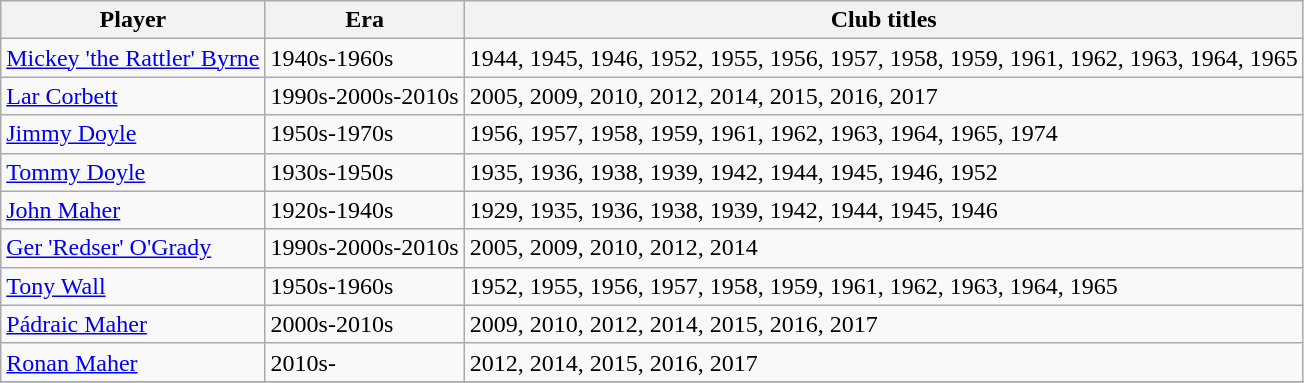<table class="wikitable">
<tr>
<th>Player</th>
<th>Era</th>
<th>Club titles</th>
</tr>
<tr>
<td><a href='#'>Mickey 'the Rattler' Byrne</a></td>
<td>1940s-1960s</td>
<td>1944, 1945, 1946, 1952, 1955, 1956, 1957, 1958, 1959, 1961, 1962, 1963, 1964, 1965</td>
</tr>
<tr>
<td><a href='#'>Lar Corbett</a></td>
<td>1990s-2000s-2010s</td>
<td>2005, 2009, 2010, 2012, 2014, 2015, 2016, 2017</td>
</tr>
<tr>
<td><a href='#'>Jimmy Doyle</a></td>
<td>1950s-1970s</td>
<td>1956, 1957, 1958, 1959, 1961, 1962, 1963, 1964, 1965, 1974</td>
</tr>
<tr>
<td><a href='#'>Tommy Doyle</a></td>
<td>1930s-1950s</td>
<td>1935, 1936, 1938, 1939, 1942, 1944, 1945, 1946, 1952</td>
</tr>
<tr>
<td><a href='#'>John Maher</a></td>
<td>1920s-1940s</td>
<td>1929, 1935, 1936, 1938, 1939, 1942, 1944, 1945, 1946</td>
</tr>
<tr>
<td><a href='#'>Ger 'Redser' O'Grady</a></td>
<td>1990s-2000s-2010s</td>
<td>2005, 2009, 2010, 2012, 2014</td>
</tr>
<tr>
<td><a href='#'>Tony Wall</a></td>
<td>1950s-1960s</td>
<td>1952, 1955, 1956, 1957, 1958, 1959, 1961, 1962, 1963, 1964, 1965</td>
</tr>
<tr>
<td><a href='#'>Pádraic Maher</a></td>
<td>2000s-2010s</td>
<td>2009, 2010, 2012, 2014, 2015, 2016, 2017</td>
</tr>
<tr>
<td><a href='#'>Ronan Maher</a></td>
<td>2010s-</td>
<td>2012, 2014, 2015, 2016, 2017</td>
</tr>
<tr>
</tr>
</table>
